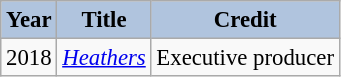<table class="wikitable" style="font-size:95%;">
<tr>
<th style="background:#B0C4DE;">Year</th>
<th style="background:#B0C4DE;">Title</th>
<th style="background:#B0C4DE;">Credit</th>
</tr>
<tr>
<td>2018</td>
<td><em><a href='#'>Heathers</a></em></td>
<td>Executive producer</td>
</tr>
</table>
